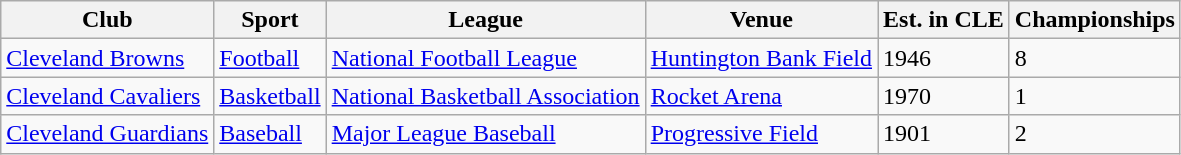<table class="wikitable">
<tr>
<th>Club</th>
<th>Sport</th>
<th>League</th>
<th>Venue</th>
<th>Est. in CLE</th>
<th>Championships<br></th>
</tr>
<tr>
<td><a href='#'>Cleveland Browns</a></td>
<td><a href='#'>Football</a></td>
<td><a href='#'>National Football League</a></td>
<td><a href='#'>Huntington Bank Field</a></td>
<td>1946</td>
<td>8<br></td>
</tr>
<tr>
<td><a href='#'>Cleveland Cavaliers</a></td>
<td><a href='#'>Basketball</a></td>
<td><a href='#'>National Basketball Association</a></td>
<td><a href='#'>Rocket Arena</a></td>
<td>1970</td>
<td>1</td>
</tr>
<tr>
<td><a href='#'>Cleveland Guardians</a></td>
<td><a href='#'>Baseball</a></td>
<td><a href='#'>Major League Baseball</a></td>
<td><a href='#'>Progressive Field</a></td>
<td>1901</td>
<td>2</td>
</tr>
</table>
